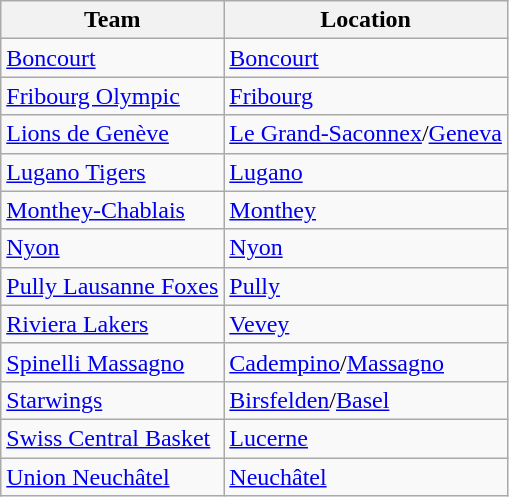<table class="wikitable sortable">
<tr>
<th>Team</th>
<th>Location</th>
</tr>
<tr>
<td><a href='#'>Boncourt</a></td>
<td><a href='#'>Boncourt</a></td>
</tr>
<tr>
<td><a href='#'>Fribourg Olympic</a></td>
<td><a href='#'>Fribourg</a></td>
</tr>
<tr>
<td><a href='#'>Lions de Genève</a></td>
<td><a href='#'>Le Grand-Saconnex</a>/<a href='#'>Geneva</a></td>
</tr>
<tr>
<td><a href='#'>Lugano Tigers</a></td>
<td><a href='#'>Lugano</a></td>
</tr>
<tr>
<td><a href='#'>Monthey-Chablais</a></td>
<td><a href='#'>Monthey</a></td>
</tr>
<tr>
<td><a href='#'>Nyon</a></td>
<td><a href='#'>Nyon</a></td>
</tr>
<tr>
<td><a href='#'>Pully Lausanne Foxes</a></td>
<td><a href='#'>Pully</a></td>
</tr>
<tr>
<td><a href='#'>Riviera Lakers</a></td>
<td><a href='#'>Vevey</a></td>
</tr>
<tr>
<td><a href='#'>Spinelli Massagno</a></td>
<td><a href='#'>Cadempino</a>/<a href='#'>Massagno</a></td>
</tr>
<tr>
<td><a href='#'>Starwings</a></td>
<td><a href='#'>Birsfelden</a>/<a href='#'>Basel</a></td>
</tr>
<tr>
<td><a href='#'>Swiss Central Basket</a></td>
<td><a href='#'>Lucerne</a></td>
</tr>
<tr>
<td><a href='#'>Union Neuchâtel</a></td>
<td><a href='#'>Neuchâtel</a></td>
</tr>
</table>
